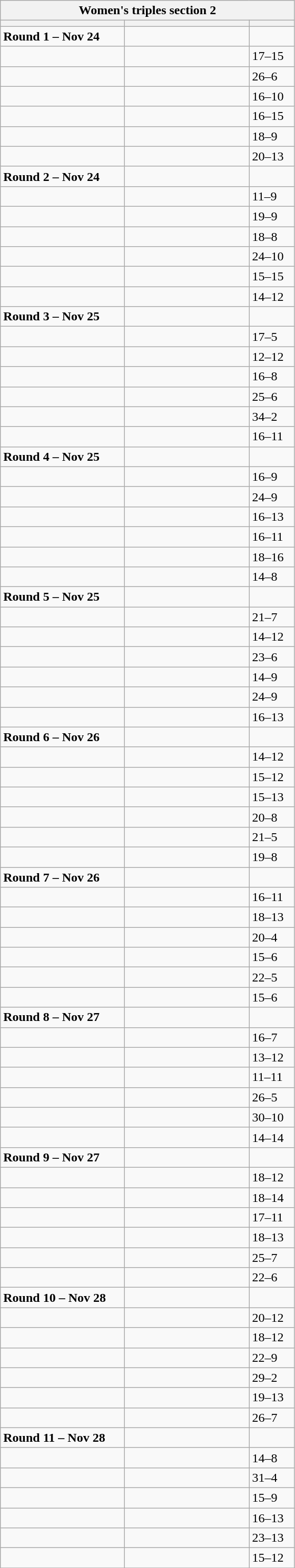<table class="wikitable">
<tr>
<th colspan="3">Women's triples section 2</th>
</tr>
<tr>
<th width=150></th>
<th width=150></th>
<th width=50></th>
</tr>
<tr>
<td><strong>Round 1 – Nov 24</strong></td>
<td></td>
<td></td>
</tr>
<tr>
<td></td>
<td></td>
<td>17–15</td>
</tr>
<tr>
<td></td>
<td></td>
<td>26–6</td>
</tr>
<tr>
<td></td>
<td></td>
<td>16–10</td>
</tr>
<tr>
<td></td>
<td></td>
<td>16–15</td>
</tr>
<tr>
<td></td>
<td></td>
<td>18–9</td>
</tr>
<tr>
<td></td>
<td></td>
<td>20–13</td>
</tr>
<tr>
<td><strong>Round 2 – Nov 24</strong></td>
<td></td>
<td></td>
</tr>
<tr>
<td></td>
<td></td>
<td>11–9</td>
</tr>
<tr>
<td></td>
<td></td>
<td>19–9</td>
</tr>
<tr>
<td></td>
<td></td>
<td>18–8</td>
</tr>
<tr>
<td></td>
<td></td>
<td>24–10</td>
</tr>
<tr>
<td></td>
<td></td>
<td>15–15</td>
</tr>
<tr>
<td></td>
<td></td>
<td>14–12</td>
</tr>
<tr>
<td><strong>Round 3 – Nov 25</strong></td>
<td></td>
<td></td>
</tr>
<tr>
<td></td>
<td></td>
<td>17–5</td>
</tr>
<tr>
<td></td>
<td></td>
<td>12–12</td>
</tr>
<tr>
<td></td>
<td></td>
<td>16–8</td>
</tr>
<tr>
<td></td>
<td></td>
<td>25–6</td>
</tr>
<tr>
<td></td>
<td></td>
<td>34–2</td>
</tr>
<tr>
<td></td>
<td></td>
<td>16–11</td>
</tr>
<tr>
<td><strong>Round 4 – Nov 25</strong></td>
<td></td>
<td></td>
</tr>
<tr>
<td></td>
<td></td>
<td>16–9</td>
</tr>
<tr>
<td></td>
<td></td>
<td>24–9</td>
</tr>
<tr>
<td></td>
<td></td>
<td>16–13</td>
</tr>
<tr>
<td></td>
<td></td>
<td>16–11</td>
</tr>
<tr>
<td></td>
<td></td>
<td>18–16</td>
</tr>
<tr>
<td></td>
<td></td>
<td>14–8</td>
</tr>
<tr>
<td><strong>Round 5 – Nov 25</strong></td>
<td></td>
<td></td>
</tr>
<tr>
<td></td>
<td></td>
<td>21–7</td>
</tr>
<tr>
<td></td>
<td></td>
<td>14–12</td>
</tr>
<tr>
<td></td>
<td></td>
<td>23–6</td>
</tr>
<tr>
<td></td>
<td></td>
<td>14–9</td>
</tr>
<tr>
<td></td>
<td></td>
<td>24–9</td>
</tr>
<tr>
<td></td>
<td></td>
<td>16–13</td>
</tr>
<tr>
<td><strong>Round 6  – Nov 26 </strong></td>
<td></td>
<td></td>
</tr>
<tr>
<td></td>
<td></td>
<td>14–12</td>
</tr>
<tr>
<td></td>
<td></td>
<td>15–12</td>
</tr>
<tr>
<td></td>
<td></td>
<td>15–13</td>
</tr>
<tr>
<td></td>
<td></td>
<td>20–8</td>
</tr>
<tr>
<td></td>
<td></td>
<td>21–5</td>
</tr>
<tr>
<td></td>
<td></td>
<td>19–8</td>
</tr>
<tr>
<td><strong>Round 7 – Nov 26 </strong></td>
<td></td>
<td></td>
</tr>
<tr>
<td></td>
<td></td>
<td>16–11</td>
</tr>
<tr>
<td></td>
<td></td>
<td>18–13</td>
</tr>
<tr>
<td></td>
<td></td>
<td>20–4</td>
</tr>
<tr>
<td></td>
<td></td>
<td>15–6</td>
</tr>
<tr>
<td></td>
<td></td>
<td>22–5</td>
</tr>
<tr>
<td></td>
<td></td>
<td>15–6</td>
</tr>
<tr>
<td><strong>Round 8 – Nov 27</strong></td>
<td></td>
<td></td>
</tr>
<tr>
<td></td>
<td></td>
<td>16–7</td>
</tr>
<tr>
<td></td>
<td></td>
<td>13–12</td>
</tr>
<tr>
<td></td>
<td></td>
<td>11–11</td>
</tr>
<tr>
<td></td>
<td></td>
<td>26–5</td>
</tr>
<tr>
<td></td>
<td></td>
<td>30–10</td>
</tr>
<tr>
<td></td>
<td></td>
<td>14–14</td>
</tr>
<tr>
<td><strong>Round 9 – Nov 27</strong></td>
<td></td>
<td></td>
</tr>
<tr>
<td></td>
<td></td>
<td>18–12</td>
</tr>
<tr>
<td></td>
<td></td>
<td>18–14</td>
</tr>
<tr>
<td></td>
<td></td>
<td>17–11</td>
</tr>
<tr>
<td></td>
<td></td>
<td>18–13</td>
</tr>
<tr>
<td></td>
<td></td>
<td>25–7</td>
</tr>
<tr>
<td></td>
<td></td>
<td>22–6</td>
</tr>
<tr>
<td><strong>Round 10 – Nov 28</strong></td>
<td></td>
<td></td>
</tr>
<tr>
<td></td>
<td></td>
<td>20–12</td>
</tr>
<tr>
<td></td>
<td></td>
<td>18–12</td>
</tr>
<tr>
<td></td>
<td></td>
<td>22–9</td>
</tr>
<tr>
<td></td>
<td></td>
<td>29–2</td>
</tr>
<tr>
<td></td>
<td></td>
<td>19–13</td>
</tr>
<tr>
<td></td>
<td></td>
<td>26–7</td>
</tr>
<tr>
<td><strong>Round 11 – Nov 28</strong></td>
<td></td>
<td></td>
</tr>
<tr>
<td></td>
<td></td>
<td>14–8</td>
</tr>
<tr>
<td></td>
<td></td>
<td>31–4</td>
</tr>
<tr>
<td></td>
<td></td>
<td>15–9</td>
</tr>
<tr>
<td></td>
<td></td>
<td>16–13</td>
</tr>
<tr>
<td></td>
<td></td>
<td>23–13</td>
</tr>
<tr>
<td></td>
<td></td>
<td>15–12</td>
</tr>
<tr>
</tr>
</table>
